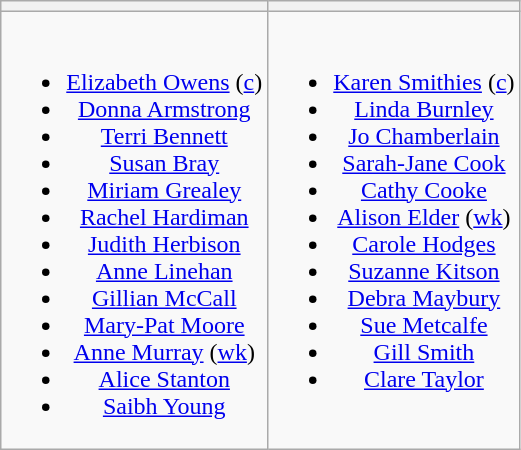<table class="wikitable" style="text-align:center">
<tr>
<th></th>
<th></th>
</tr>
<tr style="vertical-align:top">
<td><br><ul><li><a href='#'>Elizabeth Owens</a> (<a href='#'>c</a>)</li><li><a href='#'>Donna Armstrong</a></li><li><a href='#'>Terri Bennett</a></li><li><a href='#'>Susan Bray</a></li><li><a href='#'>Miriam Grealey</a></li><li><a href='#'>Rachel Hardiman</a></li><li><a href='#'>Judith Herbison</a></li><li><a href='#'>Anne Linehan</a></li><li><a href='#'>Gillian McCall</a></li><li><a href='#'>Mary-Pat Moore</a></li><li><a href='#'>Anne Murray</a> (<a href='#'>wk</a>)</li><li><a href='#'>Alice Stanton</a></li><li><a href='#'>Saibh Young</a></li></ul></td>
<td><br><ul><li><a href='#'>Karen Smithies</a> (<a href='#'>c</a>)</li><li><a href='#'>Linda Burnley</a></li><li><a href='#'>Jo Chamberlain</a></li><li><a href='#'>Sarah-Jane Cook</a></li><li><a href='#'>Cathy Cooke</a></li><li><a href='#'>Alison Elder</a> (<a href='#'>wk</a>)</li><li><a href='#'>Carole Hodges</a></li><li><a href='#'>Suzanne Kitson</a></li><li><a href='#'>Debra Maybury</a></li><li><a href='#'>Sue Metcalfe</a></li><li><a href='#'>Gill Smith</a></li><li><a href='#'>Clare Taylor</a></li></ul></td>
</tr>
</table>
